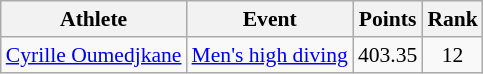<table class=wikitable style="font-size:90%;">
<tr>
<th>Athlete</th>
<th>Event</th>
<th>Points</th>
<th>Rank</th>
</tr>
<tr align=center>
<td align=left><a href='#'>Cyrille Oumedjkane</a></td>
<td align=left><a href='#'>Men's high diving</a></td>
<td>403.35</td>
<td>12</td>
</tr>
</table>
